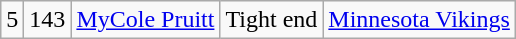<table class="wikitable" style="text-align:center">
<tr>
<td>5</td>
<td>143</td>
<td><a href='#'>MyCole Pruitt</a></td>
<td>Tight end</td>
<td><a href='#'>Minnesota Vikings</a></td>
</tr>
</table>
